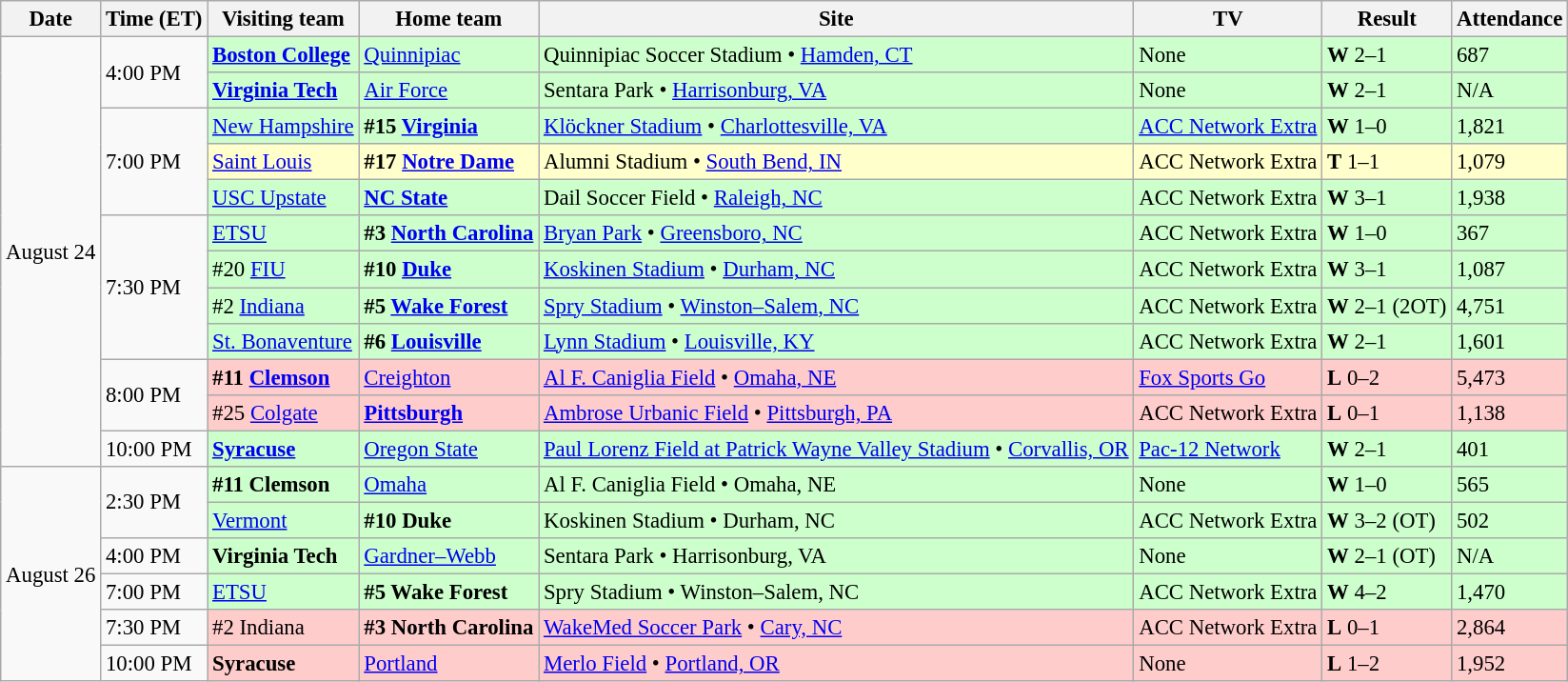<table class="wikitable" style="font-size:95%;">
<tr>
<th>Date</th>
<th>Time (ET)</th>
<th>Visiting team</th>
<th>Home team</th>
<th>Site</th>
<th>TV</th>
<th>Result</th>
<th>Attendance</th>
</tr>
<tr>
<td rowspan=12>August 24</td>
<td rowspan=2>4:00 PM</td>
<td style="background:#cfc;"><strong><a href='#'>Boston College</a></strong></td>
<td style="background:#cfc;"><a href='#'>Quinnipiac</a></td>
<td style="background:#cfc;">Quinnipiac Soccer Stadium • <a href='#'>Hamden, CT</a></td>
<td style="background:#cfc;">None</td>
<td style="background:#cfc;"><strong>W</strong> 2–1</td>
<td style="background:#cfc;">687</td>
</tr>
<tr>
<td style="background:#cfc;"><strong><a href='#'>Virginia Tech</a></strong></td>
<td style="background:#cfc;"><a href='#'>Air Force</a></td>
<td style="background:#cfc;">Sentara Park • <a href='#'>Harrisonburg, VA</a></td>
<td style="background:#cfc;">None</td>
<td style="background:#cfc;"><strong>W</strong> 2–1</td>
<td style="background:#cfc;">N/A</td>
</tr>
<tr>
<td rowspan=3>7:00 PM</td>
<td style="background:#cfc;"><a href='#'>New Hampshire</a></td>
<td style="background:#cfc;"><strong>#15 <a href='#'>Virginia</a></strong></td>
<td style="background:#cfc;"><a href='#'>Klöckner Stadium</a> • <a href='#'>Charlottesville, VA</a></td>
<td style="background:#cfc;"><a href='#'>ACC Network Extra</a></td>
<td style="background:#cfc;"><strong>W</strong> 1–0</td>
<td style="background:#cfc;">1,821</td>
</tr>
<tr>
<td style="background:#ffc;"><a href='#'>Saint Louis</a></td>
<td style="background:#ffc;"><strong>#17 <a href='#'>Notre Dame</a></strong></td>
<td style="background:#ffc;">Alumni Stadium • <a href='#'>South Bend, IN</a></td>
<td style="background:#ffc;">ACC Network Extra</td>
<td style="background:#ffc;"><strong>T</strong> 1–1</td>
<td style="background:#ffc;">1,079</td>
</tr>
<tr>
<td style="background:#cfc;"><a href='#'>USC Upstate</a></td>
<td style="background:#cfc;"><strong><a href='#'>NC State</a></strong></td>
<td style="background:#cfc;">Dail Soccer Field • <a href='#'>Raleigh, NC</a></td>
<td style="background:#cfc;">ACC Network Extra</td>
<td style="background:#cfc;"><strong>W</strong> 3–1</td>
<td style="background:#cfc;">1,938</td>
</tr>
<tr>
<td rowspan=4>7:30 PM</td>
<td style="background:#cfc;"><a href='#'>ETSU</a></td>
<td style="background:#cfc;"><strong>#3 <a href='#'>North Carolina</a></strong></td>
<td style="background:#cfc;"><a href='#'>Bryan Park</a> • <a href='#'>Greensboro, NC</a></td>
<td style="background:#cfc;">ACC Network Extra</td>
<td style="background:#cfc;"><strong>W</strong> 1–0</td>
<td style="background:#cfc;">367</td>
</tr>
<tr>
<td style="background:#cfc;">#20 <a href='#'>FIU</a></td>
<td style="background:#cfc;"><strong>#10 <a href='#'>Duke</a></strong></td>
<td style="background:#cfc;"><a href='#'>Koskinen Stadium</a> • <a href='#'>Durham, NC</a></td>
<td style="background:#cfc;">ACC Network Extra</td>
<td style="background:#cfc;"><strong>W</strong> 3–1</td>
<td style="background:#cfc;">1,087</td>
</tr>
<tr>
<td style="background:#cfc;">#2 <a href='#'>Indiana</a></td>
<td style="background:#cfc;"><strong>#5 <a href='#'>Wake Forest</a></strong></td>
<td style="background:#cfc;"><a href='#'>Spry Stadium</a> • <a href='#'>Winston–Salem, NC</a></td>
<td style="background:#cfc;">ACC Network Extra</td>
<td style="background:#cfc;"><strong>W</strong> 2–1 (2OT)</td>
<td style="background:#cfc;">4,751</td>
</tr>
<tr>
<td style="background:#cfc;"><a href='#'>St. Bonaventure</a></td>
<td style="background:#cfc;"><strong>#6 <a href='#'>Louisville</a> </strong></td>
<td style="background:#cfc;"><a href='#'>Lynn Stadium</a> • <a href='#'>Louisville, KY</a></td>
<td style="background:#cfc;">ACC Network Extra</td>
<td style="background:#cfc;"><strong>W</strong> 2–1</td>
<td style="background:#cfc;">1,601</td>
</tr>
<tr>
<td rowspan=2>8:00 PM</td>
<td style="background:#fcc;"><strong>#11 <a href='#'>Clemson</a></strong></td>
<td style="background:#fcc;"><a href='#'>Creighton</a></td>
<td style="background:#fcc;"><a href='#'>Al F. Caniglia Field</a> • <a href='#'>Omaha, NE</a></td>
<td style="background:#fcc;"><a href='#'>Fox Sports Go</a></td>
<td style="background:#fcc;"><strong>L</strong> 0–2</td>
<td style="background:#fcc;">5,473</td>
</tr>
<tr>
<td style="background:#fcc;">#25 <a href='#'>Colgate</a></td>
<td style="background:#fcc;"><strong><a href='#'>Pittsburgh</a></strong></td>
<td style="background:#fcc;"><a href='#'>Ambrose Urbanic Field</a> • <a href='#'>Pittsburgh, PA</a></td>
<td style="background:#fcc;">ACC Network Extra</td>
<td style="background:#fcc;"><strong>L</strong> 0–1</td>
<td style="background:#fcc;">1,138</td>
</tr>
<tr>
<td>10:00 PM</td>
<td style="background:#cfc;"><strong><a href='#'>Syracuse</a></strong></td>
<td style="background:#cfc;"><a href='#'>Oregon State</a></td>
<td style="background:#cfc;"><a href='#'>Paul Lorenz Field at Patrick Wayne Valley Stadium</a> • <a href='#'>Corvallis, OR</a></td>
<td style="background:#cfc;"><a href='#'>Pac-12 Network</a></td>
<td style="background:#cfc;"><strong>W</strong> 2–1</td>
<td style="background:#cfc;">401</td>
</tr>
<tr>
<td rowspan=6>August 26</td>
<td rowspan=2>2:30 PM</td>
<td style="background:#cfc;"><strong>#11 Clemson</strong></td>
<td style="background:#cfc;"><a href='#'>Omaha</a></td>
<td style="background:#cfc;">Al F. Caniglia Field • Omaha, NE</td>
<td style="background:#cfc;">None</td>
<td style="background:#cfc;"><strong>W</strong> 1–0</td>
<td style="background:#cfc;">565</td>
</tr>
<tr>
<td style="background:#cfc;"><a href='#'>Vermont</a></td>
<td style="background:#cfc;"><strong>#10 Duke</strong></td>
<td style="background:#cfc;">Koskinen Stadium • Durham, NC</td>
<td style="background:#cfc;">ACC Network Extra</td>
<td style="background:#cfc;"><strong>W</strong> 3–2 (OT)</td>
<td style="background:#cfc;">502</td>
</tr>
<tr>
<td>4:00 PM</td>
<td style="background:#cfc;"><strong>Virginia Tech</strong></td>
<td style="background:#cfc;"><a href='#'>Gardner–Webb</a></td>
<td style="background:#cfc;">Sentara Park • Harrisonburg, VA</td>
<td style="background:#cfc;">None</td>
<td style="background:#cfc;"><strong>W</strong> 2–1 (OT)</td>
<td style="background:#cfc;">N/A</td>
</tr>
<tr>
<td>7:00 PM</td>
<td style="background:#cfc;"><a href='#'>ETSU</a></td>
<td style="background:#cfc;"><strong>#5 Wake Forest</strong></td>
<td style="background:#cfc;">Spry Stadium • Winston–Salem, NC</td>
<td style="background:#cfc;">ACC Network Extra</td>
<td style="background:#cfc;"><strong>W</strong> 4–2</td>
<td style="background:#cfc;">1,470</td>
</tr>
<tr>
<td>7:30 PM</td>
<td style="background:#fcc;">#2 Indiana</td>
<td style="background:#fcc;"><strong>#3 North Carolina</strong></td>
<td style="background:#fcc;"><a href='#'>WakeMed Soccer Park</a> • <a href='#'>Cary, NC</a></td>
<td style="background:#fcc;">ACC Network Extra</td>
<td style="background:#fcc;"><strong>L</strong> 0–1</td>
<td style="background:#fcc;">2,864</td>
</tr>
<tr>
<td>10:00 PM</td>
<td style="background:#fcc;"><strong>Syracuse</strong></td>
<td style="background:#fcc;"><a href='#'>Portland</a></td>
<td style="background:#fcc;"><a href='#'>Merlo Field</a> • <a href='#'>Portland, OR</a></td>
<td style="background:#fcc;">None</td>
<td style="background:#fcc;"><strong>L</strong> 1–2</td>
<td style="background:#fcc;">1,952</td>
</tr>
</table>
